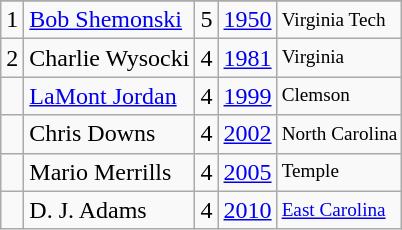<table class="wikitable">
<tr>
</tr>
<tr>
<td>1</td>
<td><a href='#'>Bob Shemonski</a></td>
<td>5</td>
<td><a href='#'>1950</a></td>
<td style="font-size:80%;">Virginia Tech</td>
</tr>
<tr>
<td>2</td>
<td>Charlie Wysocki</td>
<td>4</td>
<td><a href='#'>1981</a></td>
<td style="font-size:80%;">Virginia</td>
</tr>
<tr>
<td></td>
<td><a href='#'>LaMont Jordan</a></td>
<td>4</td>
<td><a href='#'>1999</a></td>
<td style="font-size:80%;">Clemson</td>
</tr>
<tr>
<td></td>
<td>Chris Downs</td>
<td>4</td>
<td><a href='#'>2002</a></td>
<td style="font-size:80%;">North Carolina</td>
</tr>
<tr>
<td></td>
<td>Mario Merrills</td>
<td>4</td>
<td><a href='#'>2005</a></td>
<td style="font-size:80%;">Temple</td>
</tr>
<tr>
<td></td>
<td>D. J. Adams</td>
<td>4</td>
<td><a href='#'>2010</a></td>
<td style="font-size:80%;"><a href='#'>East Carolina</a></td>
</tr>
</table>
